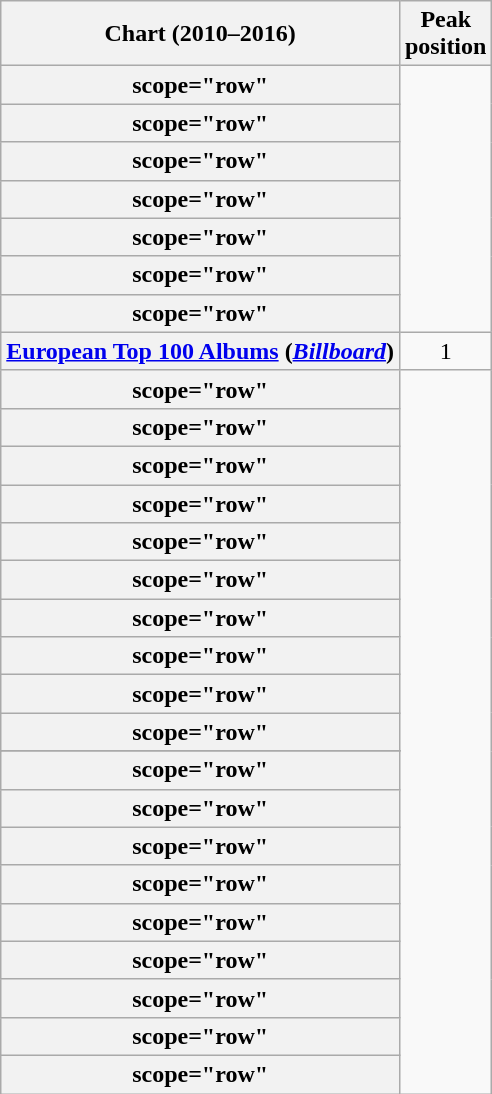<table class="wikitable sortable plainrowheaders" style="text-align:center;">
<tr>
<th scope="col">Chart (2010–2016)</th>
<th scope="col">Peak<br>position</th>
</tr>
<tr>
<th>scope="row"</th>
</tr>
<tr>
<th>scope="row"</th>
</tr>
<tr>
<th>scope="row"</th>
</tr>
<tr>
<th>scope="row"</th>
</tr>
<tr>
<th>scope="row"</th>
</tr>
<tr>
<th>scope="row"</th>
</tr>
<tr>
<th>scope="row"</th>
</tr>
<tr>
<th scope="row"><a href='#'>European Top 100 Albums</a> (<a href='#'><em>Billboard</em></a>)</th>
<td>1</td>
</tr>
<tr>
<th>scope="row"</th>
</tr>
<tr>
<th>scope="row"</th>
</tr>
<tr>
<th>scope="row"</th>
</tr>
<tr>
<th>scope="row"</th>
</tr>
<tr>
<th>scope="row"</th>
</tr>
<tr>
<th>scope="row"</th>
</tr>
<tr>
<th>scope="row"</th>
</tr>
<tr>
<th>scope="row"</th>
</tr>
<tr>
<th>scope="row"</th>
</tr>
<tr>
<th>scope="row"</th>
</tr>
<tr>
</tr>
<tr>
<th>scope="row"</th>
</tr>
<tr>
<th>scope="row"</th>
</tr>
<tr>
<th>scope="row"</th>
</tr>
<tr>
<th>scope="row"</th>
</tr>
<tr>
<th>scope="row"</th>
</tr>
<tr>
<th>scope="row"</th>
</tr>
<tr>
<th>scope="row"</th>
</tr>
<tr>
<th>scope="row"</th>
</tr>
<tr>
<th>scope="row"</th>
</tr>
</table>
